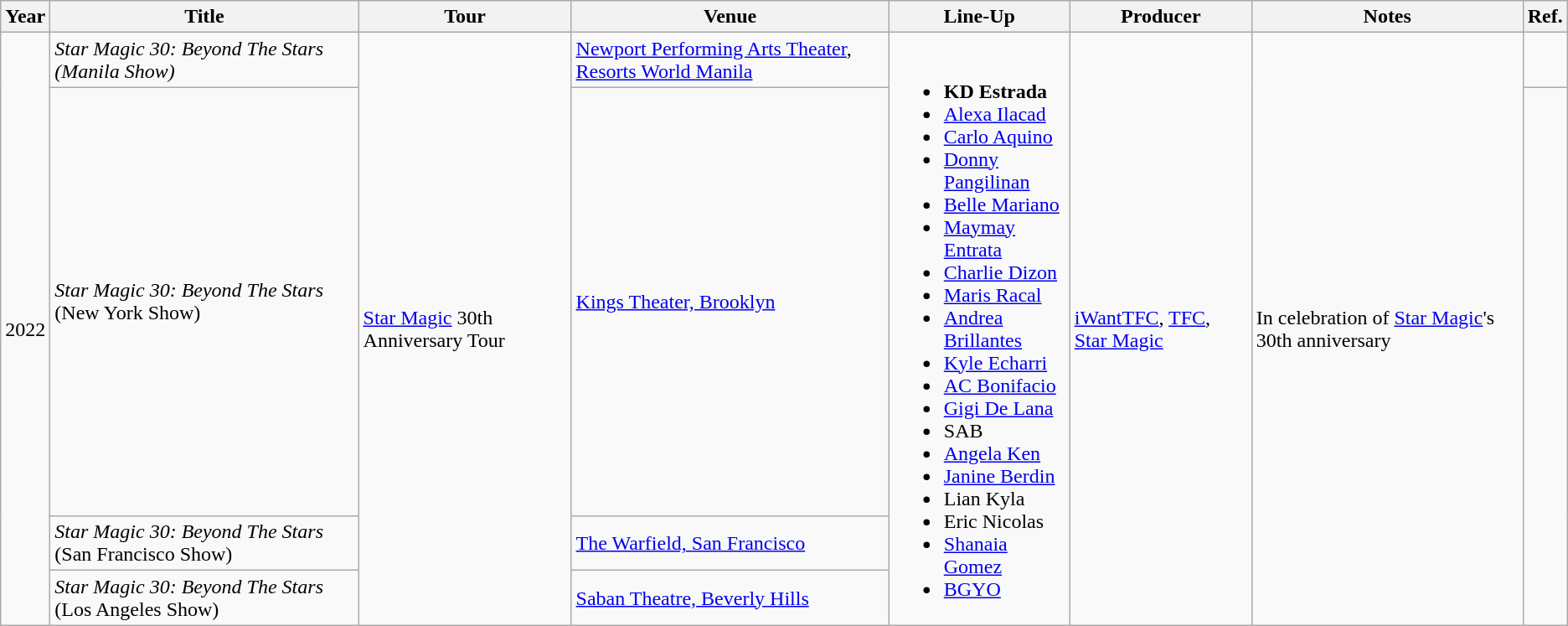<table class="wikitable">
<tr>
<th>Year</th>
<th>Title</th>
<th>Tour</th>
<th>Venue</th>
<th>Line-Up</th>
<th>Producer</th>
<th>Notes</th>
<th>Ref.</th>
</tr>
<tr>
<td rowspan="4">2022</td>
<td><em>Star Magic 30: Beyond The Stars</em> <em>(Manila Show)</em></td>
<td rowspan="4"><a href='#'>Star Magic</a> 30th Anniversary Tour</td>
<td><a href='#'>Newport Performing Arts Theater</a>, <a href='#'>Resorts World Manila</a></td>
<td rowspan="4"><br><ul><li><strong>KD Estrada</strong></li><li><a href='#'>Alexa Ilacad</a></li><li><a href='#'>Carlo Aquino</a></li><li><a href='#'>Donny Pangilinan</a></li><li><a href='#'>Belle Mariano</a></li><li><a href='#'>Maymay Entrata</a></li><li><a href='#'>Charlie Dizon</a></li><li><a href='#'>Maris Racal</a></li><li><a href='#'>Andrea Brillantes</a></li><li><a href='#'>Kyle Echarri</a></li><li><a href='#'>AC Bonifacio</a></li><li><a href='#'>Gigi De Lana</a></li><li>SAB </li><li><a href='#'>Angela Ken</a></li><li><a href='#'>Janine Berdin</a></li><li>Lian Kyla</li><li>Eric Nicolas</li><li><a href='#'>Shanaia Gomez</a> </li><li><a href='#'>BGYO</a> </li></ul></td>
<td rowspan="4"><a href='#'>iWantTFC</a>, <a href='#'>TFC</a>, <a href='#'>Star Magic</a></td>
<td rowspan="4">In celebration of <a href='#'>Star Magic</a>'s 30th anniversary</td>
<td></td>
</tr>
<tr>
<td><em>Star Magic 30: Beyond The Stars</em> (New York Show)</td>
<td><a href='#'>Kings Theater, Brooklyn</a></td>
<td rowspan="3"></td>
</tr>
<tr>
<td><em>Star Magic 30: Beyond The Stars </em>(San Francisco Show)</td>
<td><a href='#'>The Warfield, San Francisco</a></td>
</tr>
<tr>
<td><em>Star Magic 30: Beyond The Stars </em>(Los Angeles Show)</td>
<td><a href='#'>Saban Theatre, Beverly Hills</a></td>
</tr>
</table>
